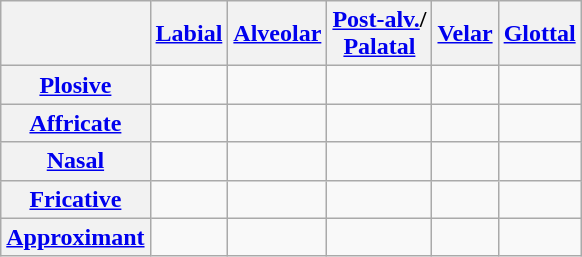<table class="wikitable" style="text-align:center">
<tr>
<th></th>
<th><a href='#'>Labial</a></th>
<th><a href='#'>Alveolar</a></th>
<th><a href='#'>Post-alv.</a>/<br><a href='#'>Palatal</a></th>
<th><a href='#'>Velar</a></th>
<th><a href='#'>Glottal</a></th>
</tr>
<tr>
<th><a href='#'>Plosive</a></th>
<td></td>
<td></td>
<td></td>
<td></td>
<td></td>
</tr>
<tr>
<th><a href='#'>Affricate</a></th>
<td></td>
<td></td>
<td></td>
<td></td>
<td></td>
</tr>
<tr>
<th><a href='#'>Nasal</a></th>
<td width="20px" style="border-right: 0;"></td>
<td width="20px" style="border-right: 0;"></td>
<td></td>
<td width="20px" style="border-right: 0;"></td>
<td></td>
</tr>
<tr>
<th><a href='#'>Fricative</a></th>
<td></td>
<td></td>
<td></td>
<td></td>
<td></td>
</tr>
<tr>
<th><a href='#'>Approximant</a></th>
<td></td>
<td></td>
<td></td>
<td></td>
<td></td>
</tr>
</table>
